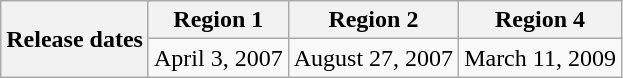<table class="wikitable">
<tr>
<th colspan=2 rowspan=2>Release dates</th>
<th>Region 1</th>
<th>Region 2</th>
<th>Region 4</th>
</tr>
<tr>
<td>April 3, 2007</td>
<td>August 27, 2007</td>
<td>March 11, 2009</td>
</tr>
</table>
